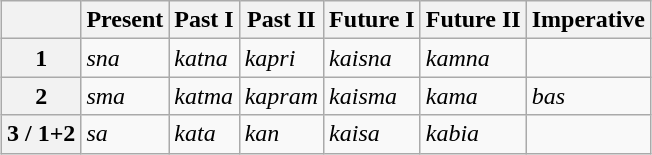<table class="wikitable" style="margin:1em auto 1em auto;">
<tr>
<th style="text-align:center;"></th>
<th style="text-align:center;">Present</th>
<th style="text-align:center;">Past I</th>
<th style="text-align:center;">Past II</th>
<th style="text-align:center;">Future I</th>
<th style="text-align:center;">Future II</th>
<th style="text-align:center;">Imperative</th>
</tr>
<tr>
<th>1</th>
<td><em>sna</em></td>
<td><em>katna</em></td>
<td><em>kapri</em></td>
<td><em>kaisna</em></td>
<td><em>kamna</em></td>
<td></td>
</tr>
<tr>
<th>2</th>
<td><em>sma</em></td>
<td><em>katma</em></td>
<td><em>kapram</em></td>
<td><em>kaisma</em></td>
<td><em>kama</em></td>
<td><em>bas</em></td>
</tr>
<tr>
<th>3 / 1+2</th>
<td><em>sa</em></td>
<td><em>kata</em></td>
<td><em>kan</em></td>
<td><em>kaisa</em></td>
<td><em>kabia</em></td>
<td></td>
</tr>
</table>
